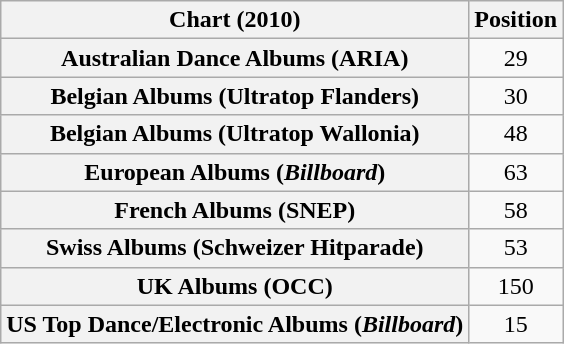<table class="wikitable sortable plainrowheaders" style="text-align:center">
<tr>
<th scope="col">Chart (2010)</th>
<th scope="col">Position</th>
</tr>
<tr>
<th scope="row">Australian Dance Albums (ARIA)</th>
<td>29</td>
</tr>
<tr>
<th scope="row">Belgian Albums (Ultratop Flanders)</th>
<td>30</td>
</tr>
<tr>
<th scope="row">Belgian Albums (Ultratop Wallonia)</th>
<td>48</td>
</tr>
<tr>
<th scope="row">European Albums (<em>Billboard</em>)</th>
<td>63</td>
</tr>
<tr>
<th scope="row">French Albums (SNEP)</th>
<td>58</td>
</tr>
<tr>
<th scope="row">Swiss Albums (Schweizer Hitparade)</th>
<td>53</td>
</tr>
<tr>
<th scope="row">UK Albums (OCC)</th>
<td>150</td>
</tr>
<tr>
<th scope="row">US Top Dance/Electronic Albums (<em>Billboard</em>)</th>
<td>15</td>
</tr>
</table>
